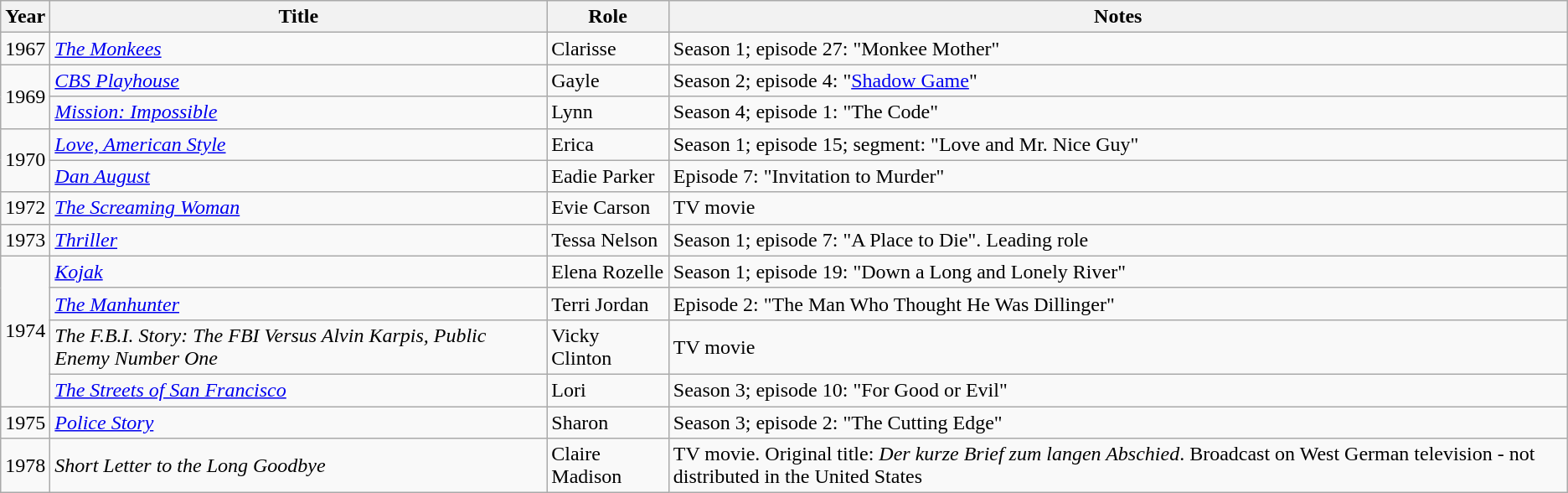<table class="wikitable">
<tr>
<th>Year</th>
<th>Title</th>
<th>Role</th>
<th>Notes</th>
</tr>
<tr>
<td>1967</td>
<td><em><a href='#'>The Monkees</a></em></td>
<td>Clarisse</td>
<td>Season 1; episode 27: "Monkee Mother"</td>
</tr>
<tr>
<td rowspan="2">1969</td>
<td><em><a href='#'>CBS Playhouse</a></em></td>
<td>Gayle</td>
<td>Season 2; episode 4: "<a href='#'>Shadow Game</a>"</td>
</tr>
<tr>
<td><em><a href='#'>Mission: Impossible</a></em></td>
<td>Lynn</td>
<td>Season 4; episode 1: "The Code"</td>
</tr>
<tr>
<td rowspan="2">1970</td>
<td><em><a href='#'>Love, American Style</a></em></td>
<td>Erica</td>
<td>Season 1; episode 15; segment: "Love and Mr. Nice Guy"</td>
</tr>
<tr>
<td><em><a href='#'>Dan August</a></em></td>
<td>Eadie Parker</td>
<td>Episode 7: "Invitation to Murder"</td>
</tr>
<tr>
<td>1972</td>
<td><em><a href='#'>The Screaming Woman</a></em></td>
<td>Evie Carson</td>
<td>TV movie</td>
</tr>
<tr>
<td>1973</td>
<td><em><a href='#'>Thriller</a></em></td>
<td>Tessa Nelson</td>
<td>Season 1; episode 7: "A Place to Die". Leading role</td>
</tr>
<tr>
<td rowspan="4">1974</td>
<td><em><a href='#'>Kojak</a></em></td>
<td>Elena Rozelle</td>
<td>Season 1; episode 19: "Down a Long and Lonely River"</td>
</tr>
<tr>
<td><em><a href='#'>The Manhunter</a></em></td>
<td>Terri Jordan</td>
<td>Episode 2: "The Man Who Thought He Was Dillinger"</td>
</tr>
<tr>
<td><em>The F.B.I. Story: The FBI Versus Alvin Karpis, Public Enemy Number One</em></td>
<td>Vicky Clinton</td>
<td>TV movie</td>
</tr>
<tr>
<td><em><a href='#'>The Streets of San Francisco</a></em></td>
<td>Lori</td>
<td>Season 3; episode 10: "For Good or Evil"</td>
</tr>
<tr>
<td>1975</td>
<td><em><a href='#'>Police Story</a></em></td>
<td>Sharon</td>
<td>Season 3; episode 2: "The Cutting Edge"</td>
</tr>
<tr>
<td>1978</td>
<td><em>Short Letter to the Long Goodbye</em></td>
<td>Claire Madison</td>
<td>TV movie. Original title: <em>Der kurze Brief zum langen Abschied</em>. Broadcast on West German television - not distributed in the United States</td>
</tr>
</table>
